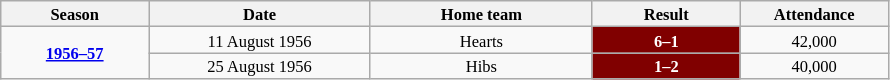<table class="wikitable" style="text-align: center; width=55%; font-size: 11px">
<tr>
<th style="width:10%;">Season</th>
<th style="width:15%;">Date</th>
<th style="width:15%;">Home team</th>
<th style="width:10%;">Result</th>
<th style="width:10%;">Attendance</th>
</tr>
<tr>
<td rowspan=2><strong><a href='#'>1956–57</a></strong></td>
<td>11 August 1956</td>
<td>Hearts</td>
<td style="background:maroon;color:white;"><strong>6–1</strong></td>
<td>42,000</td>
</tr>
<tr>
<td>25 August 1956</td>
<td>Hibs</td>
<td style="background:maroon;color:white;"><strong>1–2</strong></td>
<td>40,000</td>
</tr>
</table>
